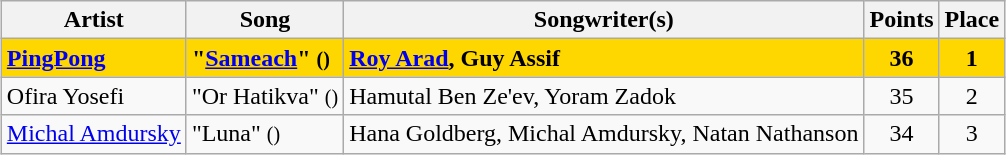<table class="sortable wikitable" style="margin: 1em auto 1em auto; text-align:center">
<tr>
<th>Artist</th>
<th>Song</th>
<th>Songwriter(s)</th>
<th>Points</th>
<th>Place</th>
</tr>
<tr style="font-weight:bold; background:gold;">
<td align="left"><a href='#'>PingPong</a></td>
<td align="left">"<a href='#'>Sameach</a>" <small>()</small></td>
<td align="left"><a href='#'>Roy Arad</a>, Guy Assif</td>
<td>36</td>
<td>1</td>
</tr>
<tr>
<td align="left">Ofira Yosefi</td>
<td align="left">"Or Hatikva" <small>()</small></td>
<td align="left">Hamutal Ben Ze'ev, Yoram Zadok</td>
<td>35</td>
<td>2</td>
</tr>
<tr>
<td align="left"><a href='#'>Michal Amdursky</a></td>
<td align="left">"Luna" <small>()</small></td>
<td align="left">Hana Goldberg, Michal Amdursky, Natan Nathanson</td>
<td>34</td>
<td>3</td>
</tr>
</table>
